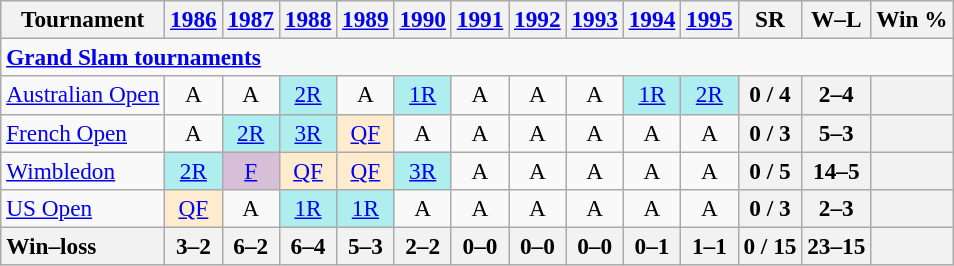<table class=wikitable style=text-align:center;font-size:97%>
<tr>
<th>Tournament</th>
<th><a href='#'>1986</a></th>
<th><a href='#'>1987</a></th>
<th><a href='#'>1988</a></th>
<th><a href='#'>1989</a></th>
<th><a href='#'>1990</a></th>
<th><a href='#'>1991</a></th>
<th><a href='#'>1992</a></th>
<th><a href='#'>1993</a></th>
<th><a href='#'>1994</a></th>
<th><a href='#'>1995</a></th>
<th>SR</th>
<th>W–L</th>
<th>Win %</th>
</tr>
<tr>
<td colspan=23 align=left><strong><a href='#'>Grand Slam tournaments</a></strong></td>
</tr>
<tr>
<td align=left><a href='#'>Australian Open</a></td>
<td>A</td>
<td>A</td>
<td bgcolor=afeeee><a href='#'>2R</a></td>
<td>A</td>
<td bgcolor=afeeee><a href='#'>1R</a></td>
<td>A</td>
<td>A</td>
<td>A</td>
<td bgcolor=afeeee><a href='#'>1R</a></td>
<td bgcolor=afeeee><a href='#'>2R</a></td>
<th>0 / 4</th>
<th>2–4</th>
<th></th>
</tr>
<tr>
<td align=left><a href='#'>French Open</a></td>
<td>A</td>
<td bgcolor=afeeee><a href='#'>2R</a></td>
<td bgcolor=afeeee><a href='#'>3R</a></td>
<td bgcolor=ffebcd><a href='#'>QF</a></td>
<td>A</td>
<td>A</td>
<td>A</td>
<td>A</td>
<td>A</td>
<td>A</td>
<th>0 / 3</th>
<th>5–3</th>
<th></th>
</tr>
<tr>
<td align=left><a href='#'>Wimbledon</a></td>
<td bgcolor=afeeee><a href='#'>2R</a></td>
<td bgcolor=thistle><a href='#'>F</a></td>
<td bgcolor=ffebcd><a href='#'>QF</a></td>
<td bgcolor=ffebcd><a href='#'>QF</a></td>
<td bgcolor=afeeee><a href='#'>3R</a></td>
<td>A</td>
<td>A</td>
<td>A</td>
<td>A</td>
<td>A</td>
<th>0 / 5</th>
<th>14–5</th>
<th></th>
</tr>
<tr>
<td align=left><a href='#'>US Open</a></td>
<td bgcolor=ffebcd><a href='#'>QF</a></td>
<td>A</td>
<td bgcolor=afeeee><a href='#'>1R</a></td>
<td bgcolor=afeeee><a href='#'>1R</a></td>
<td>A</td>
<td>A</td>
<td>A</td>
<td>A</td>
<td>A</td>
<td>A</td>
<th>0 / 3</th>
<th>2–3</th>
<th></th>
</tr>
<tr>
<th style=text-align:left>Win–loss</th>
<th>3–2</th>
<th>6–2</th>
<th>6–4</th>
<th>5–3</th>
<th>2–2</th>
<th>0–0</th>
<th>0–0</th>
<th>0–0</th>
<th>0–1</th>
<th>1–1</th>
<th>0 / 15</th>
<th>23–15</th>
<th></th>
</tr>
</table>
